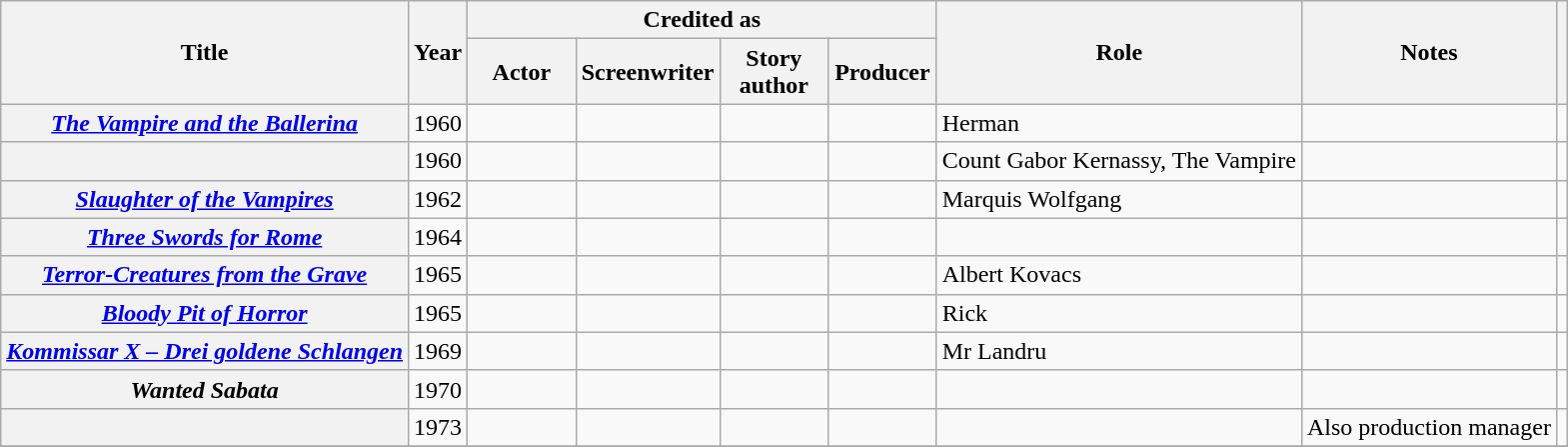<table class="wikitable sortable plainrowheaders" style="margin-right: 0;">
<tr>
<th rowspan="2" scope="col">Title</th>
<th rowspan="2" scope="col">Year</th>
<th colspan="4" scope="col">Credited as</th>
<th rowspan="2" scope="col">Role</th>
<th rowspan="2" scope="col" class="unsortable">Notes</th>
<th rowspan="2" scope="col" class="unsortable"></th>
</tr>
<tr>
<th width=65>Actor</th>
<th width=65>Screenwriter</th>
<th width=65>Story author</th>
<th width=65>Producer</th>
</tr>
<tr>
<th scope="row"><em><a href='#'>The Vampire and the Ballerina</a></em></th>
<td>1960</td>
<td></td>
<td></td>
<td></td>
<td></td>
<td>Herman</td>
<td></td>
<td style="text-align:center;"></td>
</tr>
<tr>
<th scope="row"></th>
<td>1960</td>
<td></td>
<td></td>
<td></td>
<td></td>
<td>Count Gabor Kernassy, The Vampire</td>
<td></td>
<td style="text-align:center;"></td>
</tr>
<tr>
<th scope="row"><em><a href='#'>Slaughter of the Vampires</a></em></th>
<td>1962</td>
<td></td>
<td></td>
<td></td>
<td></td>
<td>Marquis Wolfgang</td>
<td></td>
<td style="text-align:center;"></td>
</tr>
<tr>
<th scope="row"><em><a href='#'>Three Swords for Rome</a></em></th>
<td>1964</td>
<td></td>
<td></td>
<td></td>
<td></td>
<td></td>
<td></td>
<td style="text-align:center;"></td>
</tr>
<tr>
<th scope="row"><em><a href='#'>Terror-Creatures from the Grave</a></em></th>
<td>1965</td>
<td></td>
<td></td>
<td></td>
<td></td>
<td>Albert Kovacs</td>
<td></td>
<td style="text-align:center;"></td>
</tr>
<tr>
<th scope="row"><em><a href='#'>Bloody Pit of Horror</a></em></th>
<td>1965</td>
<td></td>
<td></td>
<td></td>
<td></td>
<td>Rick</td>
<td></td>
<td style="text-align:center;"></td>
</tr>
<tr>
<th scope="row"><em><a href='#'>Kommissar X – Drei goldene Schlangen</a></em></th>
<td>1969</td>
<td></td>
<td></td>
<td></td>
<td></td>
<td>Mr Landru</td>
<td></td>
<td style="text-align:center;"></td>
</tr>
<tr>
<th scope="row"><em>Wanted Sabata</em></th>
<td>1970</td>
<td></td>
<td></td>
<td></td>
<td></td>
<td></td>
<td></td>
<td style="text-align:center;"></td>
</tr>
<tr>
<th scope="row"></th>
<td>1973</td>
<td></td>
<td></td>
<td></td>
<td></td>
<td></td>
<td>Also production manager</td>
<td style="text-align:center;"></td>
</tr>
<tr>
</tr>
</table>
